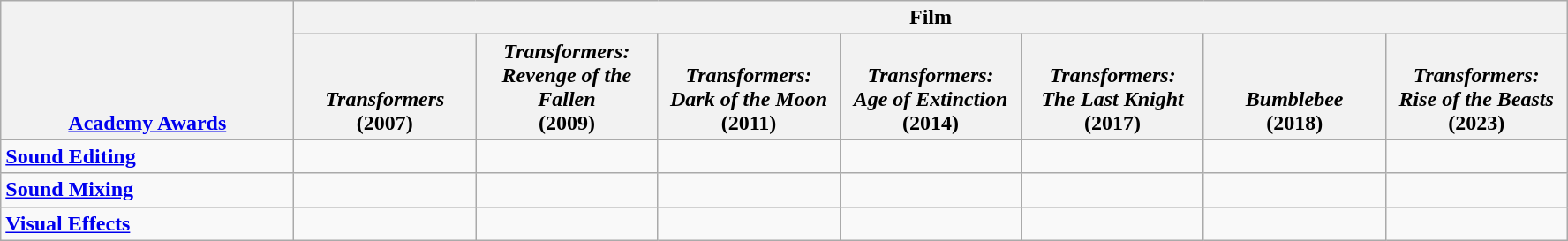<table class="wikitable" style="margin:left;">
<tr valign="bottom">
<th style="width:214px;" rowspan="2"><a href='#'>Academy Awards</a></th>
<th colspan="7">Film</th>
</tr>
<tr valign="bottom">
<th style="width:130px;"><em>Transformers</em> <br>(2007)</th>
<th style="width:130px;"><em>Transformers: <br>Revenge of the Fallen</em> <br>(2009)</th>
<th style="width:130px;"><em>Transformers: <br>Dark of the Moon</em> <br>(2011)</th>
<th style="width:130px;"><em>Transformers: <br>Age of Extinction</em> <br>(2014)</th>
<th style="width:130px;"><em>Transformers: <br>The Last Knight</em> <br>(2017)</th>
<th style="width:130px;"><em>Bumblebee</em> <br>(2018)</th>
<th style="width:130px;"><em>Transformers: <br>Rise of the Beasts</em> <br>(2023)</th>
</tr>
<tr valign="top">
<td><strong><a href='#'>Sound Editing</a></strong></td>
<td></td>
<td></td>
<td></td>
<td></td>
<td></td>
<td></td>
<td></td>
</tr>
<tr>
<td><strong><a href='#'>Sound Mixing</a></strong></td>
<td></td>
<td></td>
<td></td>
<td></td>
<td></td>
<td></td>
<td></td>
</tr>
<tr valign="top">
<td><strong><a href='#'>Visual Effects</a></strong></td>
<td></td>
<td></td>
<td></td>
<td></td>
<td></td>
<td></td>
<td></td>
</tr>
</table>
